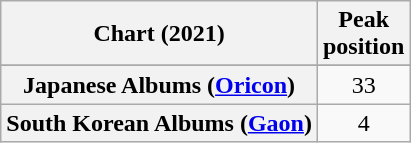<table class="wikitable sortable plainrowheaders" style="text-align:center">
<tr>
<th rowspan="1" scope="col">Chart (2021)</th>
<th colspan="1" scope="col">Peak<br>position</th>
</tr>
<tr>
</tr>
<tr>
<th scope="row">Japanese Albums (<a href='#'>Oricon</a>)</th>
<td>33</td>
</tr>
<tr>
<th scope="row">South Korean Albums (<a href='#'>Gaon</a>)</th>
<td>4</td>
</tr>
</table>
